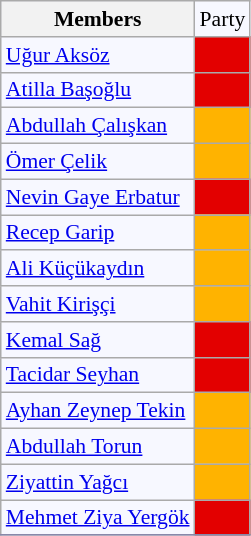<table class=wikitable style="border:1px solid #8888aa; background-color:#f7f8ff; padding:0px; font-size:90%;">
<tr>
<th>Members</th>
<td>Party</td>
</tr>
<tr>
<td><a href='#'>Uğur Aksöz</a></td>
<td style="background: #e30000"></td>
</tr>
<tr>
<td><a href='#'>Atilla Başoğlu</a></td>
<td style="background: #e30000"></td>
</tr>
<tr>
<td><a href='#'>Abdullah Çalışkan</a></td>
<td style="background: #ffb300"></td>
</tr>
<tr>
<td><a href='#'>Ömer Çelik</a></td>
<td style="background: #ffb300"></td>
</tr>
<tr>
<td><a href='#'>Nevin Gaye Erbatur</a></td>
<td style="background: #e30000"></td>
</tr>
<tr>
<td><a href='#'>Recep Garip</a></td>
<td style="background: #ffb300"></td>
</tr>
<tr>
<td><a href='#'>Ali Küçükaydın</a></td>
<td style="background: #ffb300"></td>
</tr>
<tr>
<td><a href='#'>Vahit Kirişçi</a></td>
<td style="background: #ffb300"></td>
</tr>
<tr>
<td><a href='#'>Kemal Sağ</a></td>
<td style="background: #e30000"></td>
</tr>
<tr>
<td><a href='#'>Tacidar Seyhan</a></td>
<td style="background: #e30000"></td>
</tr>
<tr>
<td><a href='#'>Ayhan Zeynep Tekin</a></td>
<td style="background: #ffb300"></td>
</tr>
<tr>
<td><a href='#'>Abdullah Torun</a></td>
<td style="background: #ffb300"></td>
</tr>
<tr>
<td><a href='#'>Ziyattin Yağcı</a></td>
<td style="background: #ffb300"></td>
</tr>
<tr>
<td><a href='#'>Mehmet Ziya Yergök</a></td>
<td style="background: #e30000"></td>
</tr>
<tr>
</tr>
</table>
